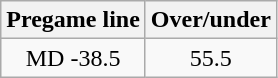<table class="wikitable">
<tr align="center">
<th style=>Pregame line</th>
<th style=>Over/under</th>
</tr>
<tr align="center">
<td>MD -38.5</td>
<td>55.5</td>
</tr>
</table>
